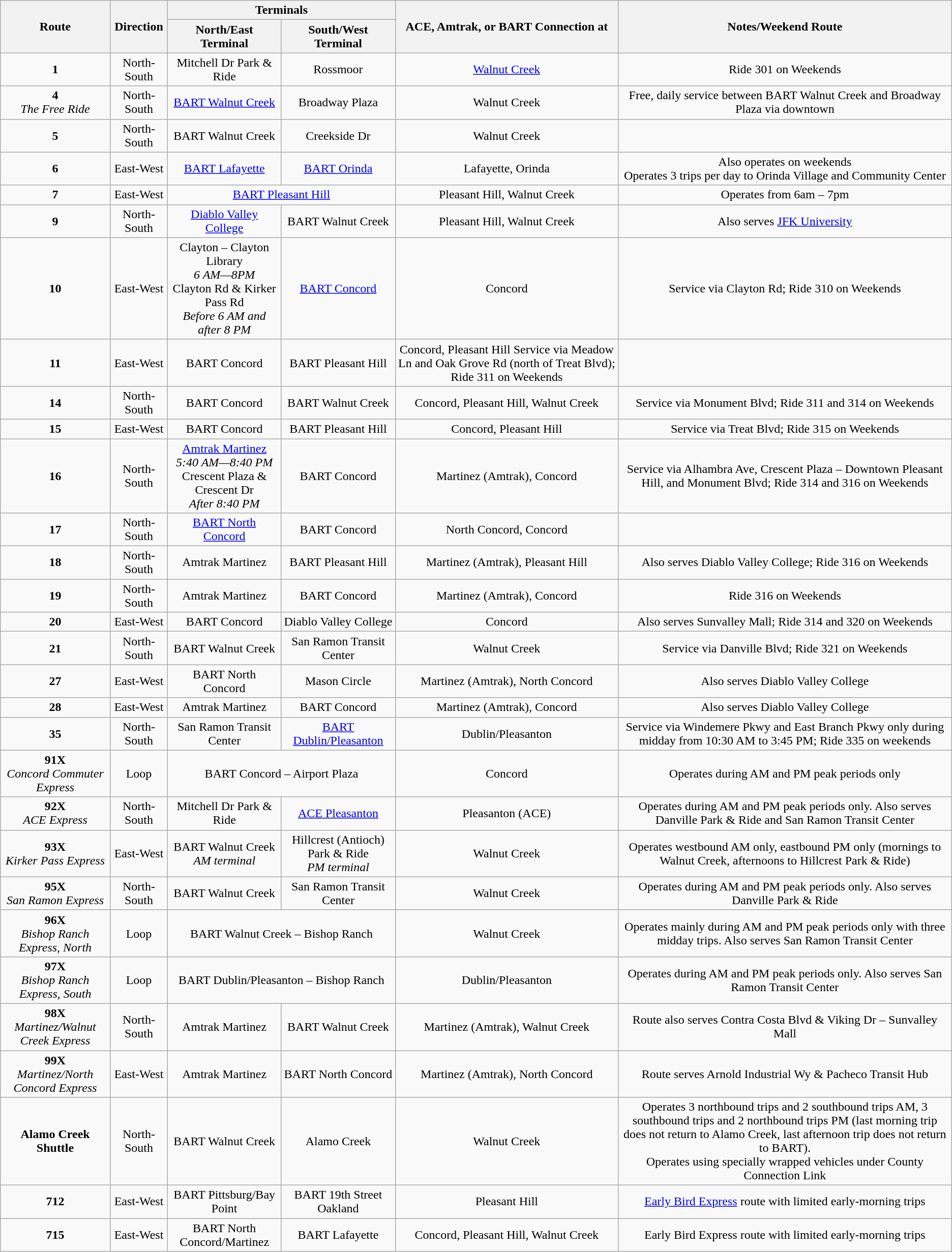<table class="wikitable" style="text-align:center">
<tr>
<th rowspan="2">Route</th>
<th rowspan="2">Direction</th>
<th colspan="2">Terminals</th>
<th rowspan="2">ACE, Amtrak, or BART Connection at</th>
<th rowspan="2">Notes/Weekend Route</th>
</tr>
<tr>
<th>North/East Terminal</th>
<th>South/West Terminal</th>
</tr>
<tr>
<td><strong>1</strong></td>
<td>North-South</td>
<td>Mitchell Dr Park & Ride</td>
<td>Rossmoor</td>
<td><a href='#'>Walnut Creek</a></td>
<td>Ride 301 on Weekends</td>
</tr>
<tr>
<td><strong>4</strong><br><em>The Free Ride</em></td>
<td>North-South</td>
<td><a href='#'>BART Walnut Creek</a></td>
<td>Broadway Plaza</td>
<td>Walnut Creek</td>
<td>Free, daily service between BART Walnut Creek and Broadway Plaza via downtown</td>
</tr>
<tr>
<td><strong>5</strong></td>
<td>North-South</td>
<td>BART Walnut Creek</td>
<td>Creekside Dr</td>
<td>Walnut Creek</td>
<td></td>
</tr>
<tr>
<td><strong>6</strong></td>
<td>East-West</td>
<td><a href='#'>BART Lafayette</a></td>
<td><a href='#'>BART Orinda</a></td>
<td>Lafayette, Orinda</td>
<td>Also operates on weekends <br> Operates 3 trips per day to Orinda Village and Community Center</td>
</tr>
<tr>
<td><strong>7</strong></td>
<td>East-West</td>
<td colspan="2"><a href='#'>BART Pleasant Hill</a></td>
<td>Pleasant Hill, Walnut Creek</td>
<td>Operates from 6am – 7pm</td>
</tr>
<tr>
<td><strong>9</strong></td>
<td>North-South</td>
<td><a href='#'>Diablo Valley College</a></td>
<td>BART Walnut Creek</td>
<td>Pleasant Hill, Walnut Creek</td>
<td>Also serves <a href='#'>JFK University</a></td>
</tr>
<tr>
<td><strong>10</strong></td>
<td>East-West</td>
<td>Clayton – Clayton Library<br><em>6 AM—8PM</em><br>Clayton Rd & Kirker Pass Rd<br><em>Before 6 AM and after 8 PM</em></td>
<td><a href='#'>BART Concord</a></td>
<td>Concord</td>
<td>Service via Clayton Rd; Ride 310 on Weekends</td>
</tr>
<tr>
<td><strong>11</strong></td>
<td>East-West</td>
<td>BART Concord</td>
<td>BART Pleasant Hill</td>
<td>Concord, Pleasant Hill  Service via Meadow Ln and Oak Grove Rd (north of Treat Blvd); Ride 311 on Weekends</td>
<td></td>
</tr>
<tr>
<td><strong>14</strong></td>
<td>North-South</td>
<td>BART Concord</td>
<td>BART Walnut Creek</td>
<td>Concord, Pleasant Hill, Walnut Creek</td>
<td>Service via Monument Blvd; Ride 311 and 314 on Weekends</td>
</tr>
<tr>
<td><strong>15</strong></td>
<td>East-West</td>
<td>BART Concord</td>
<td>BART Pleasant Hill</td>
<td>Concord, Pleasant Hill</td>
<td>Service via Treat Blvd; Ride 315 on Weekends</td>
</tr>
<tr>
<td><strong>16</strong></td>
<td>North-South</td>
<td><a href='#'>Amtrak Martinez</a><br><em>5:40 AM—8:40 PM</em><br>Crescent Plaza & Crescent Dr<br><em>After 8:40 PM</em></td>
<td>BART Concord</td>
<td>Martinez (Amtrak), Concord</td>
<td>Service via Alhambra Ave, Crescent Plaza – Downtown Pleasant Hill, and Monument Blvd; Ride 314 and 316 on Weekends</td>
</tr>
<tr>
<td><strong>17</strong></td>
<td>North-South</td>
<td><a href='#'>BART North Concord</a></td>
<td>BART Concord</td>
<td>North Concord, Concord</td>
<td></td>
</tr>
<tr>
<td><strong>18</strong></td>
<td>North-South</td>
<td>Amtrak Martinez</td>
<td>BART Pleasant Hill</td>
<td>Martinez (Amtrak), Pleasant Hill</td>
<td>Also serves Diablo Valley College; Ride 316 on Weekends</td>
</tr>
<tr>
<td><strong>19</strong></td>
<td>North-South</td>
<td>Amtrak Martinez</td>
<td>BART Concord</td>
<td>Martinez (Amtrak), Concord</td>
<td>Ride 316 on Weekends</td>
</tr>
<tr>
<td><strong>20</strong></td>
<td>East-West</td>
<td>BART Concord</td>
<td>Diablo Valley College</td>
<td>Concord</td>
<td>Also serves Sunvalley Mall; Ride 314 and 320 on Weekends</td>
</tr>
<tr>
<td><strong>21</strong></td>
<td>North-South</td>
<td>BART Walnut Creek</td>
<td>San Ramon Transit Center</td>
<td>Walnut Creek</td>
<td>Service via Danville Blvd; Ride 321 on Weekends</td>
</tr>
<tr>
<td><strong>27</strong></td>
<td>East-West</td>
<td>BART North Concord</td>
<td>Mason Circle</td>
<td>Martinez (Amtrak), North Concord</td>
<td>Also serves Diablo Valley College</td>
</tr>
<tr>
<td><strong>28</strong></td>
<td>East-West</td>
<td>Amtrak Martinez</td>
<td>BART Concord</td>
<td>Martinez (Amtrak), Concord</td>
<td>Also serves Diablo Valley College</td>
</tr>
<tr>
<td><strong>35</strong></td>
<td>North-South</td>
<td>San Ramon Transit Center</td>
<td><a href='#'>BART Dublin/Pleasanton</a></td>
<td>Dublin/Pleasanton</td>
<td>Service via Windemere Pkwy and East Branch Pkwy only during midday from 10:30 AM to 3:45 PM; Ride 335 on weekends</td>
</tr>
<tr>
<td><strong>91X</strong><br><em>Concord Commuter Express</em></td>
<td>Loop</td>
<td colspan="2">BART Concord – Airport Plaza</td>
<td>Concord</td>
<td>Operates during AM and PM peak periods only</td>
</tr>
<tr>
<td><strong>92X</strong><br><em>ACE Express</em></td>
<td>North-South</td>
<td>Mitchell Dr Park & Ride</td>
<td><a href='#'>ACE Pleasanton</a></td>
<td>Pleasanton (ACE)</td>
<td>Operates during AM and PM peak periods only. Also serves Danville Park & Ride and San Ramon Transit Center</td>
</tr>
<tr>
<td><strong>93X</strong><br><em>Kirker Pass Express</em></td>
<td>East-West</td>
<td>BART Walnut Creek <br><em>AM terminal</em></td>
<td>Hillcrest (Antioch) Park & Ride<br><em>PM terminal</em></td>
<td>Walnut Creek</td>
<td>Operates westbound AM only, eastbound PM only (mornings to Walnut Creek, afternoons to Hillcrest Park & Ride)</td>
</tr>
<tr>
<td><strong>95X</strong><br><em>San Ramon Express</em></td>
<td>North-South</td>
<td>BART Walnut Creek</td>
<td>San Ramon Transit Center</td>
<td>Walnut Creek</td>
<td>Operates during AM and PM peak periods only. Also serves Danville Park & Ride</td>
</tr>
<tr>
<td><strong>96X</strong><br><em>Bishop Ranch Express, North</em></td>
<td>Loop</td>
<td colspan="2">BART Walnut Creek – Bishop Ranch</td>
<td>Walnut Creek</td>
<td>Operates mainly during AM and PM peak periods only with three midday trips. Also serves San Ramon Transit Center</td>
</tr>
<tr>
<td><strong>97X</strong><br><em>Bishop Ranch Express, South</em></td>
<td>Loop</td>
<td colspan="2">BART Dublin/Pleasanton – Bishop Ranch</td>
<td>Dublin/Pleasanton</td>
<td>Operates during AM and PM peak periods only. Also serves San Ramon Transit Center</td>
</tr>
<tr>
<td><strong>98X</strong><br><em>Martinez/Walnut Creek Express</em></td>
<td>North-South</td>
<td>Amtrak Martinez</td>
<td>BART Walnut Creek</td>
<td>Martinez (Amtrak), Walnut Creek</td>
<td>Route also serves Contra Costa Blvd & Viking Dr – Sunvalley Mall</td>
</tr>
<tr>
<td><strong>99X</strong><br><em>Martinez/North Concord Express</em></td>
<td>East-West</td>
<td>Amtrak Martinez</td>
<td>BART North Concord</td>
<td>Martinez (Amtrak), North Concord</td>
<td>Route serves Arnold Industrial Wy & Pacheco Transit Hub</td>
</tr>
<tr>
<td><strong>Alamo Creek Shuttle</strong></td>
<td>North-South</td>
<td>BART Walnut Creek</td>
<td>Alamo Creek</td>
<td>Walnut Creek</td>
<td>Operates 3 northbound trips and 2 southbound trips AM, 3 southbound trips and 2 northbound trips PM (last morning trip does not return to Alamo Creek, last afternoon trip does not return to BART).<br>Operates using specially wrapped vehicles under County Connection Link</td>
</tr>
<tr>
<td><strong>712</strong></td>
<td>East-West</td>
<td>BART Pittsburg/Bay Point</td>
<td>BART 19th Street Oakland</td>
<td>Pleasant Hill</td>
<td><a href='#'>Early Bird Express</a> route with limited early-morning trips</td>
</tr>
<tr>
<td><strong>715</strong></td>
<td>East-West</td>
<td>BART North Concord/Martinez</td>
<td>BART Lafayette</td>
<td>Concord, Pleasant Hill, Walnut Creek</td>
<td>Early Bird Express route with limited early-morning trips</td>
</tr>
</table>
